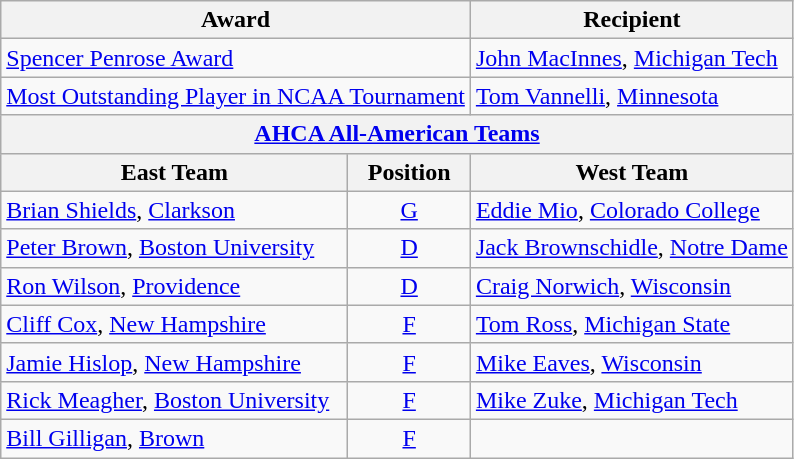<table class="wikitable">
<tr>
<th colspan=2>Award</th>
<th>Recipient</th>
</tr>
<tr>
<td colspan=2><a href='#'>Spencer Penrose Award</a></td>
<td><a href='#'>John MacInnes</a>, <a href='#'>Michigan Tech</a></td>
</tr>
<tr>
<td colspan=2><a href='#'>Most Outstanding Player in NCAA Tournament</a></td>
<td><a href='#'>Tom Vannelli</a>, <a href='#'>Minnesota</a></td>
</tr>
<tr>
<th colspan=3><a href='#'>AHCA All-American Teams</a></th>
</tr>
<tr>
<th>East Team</th>
<th>  Position  </th>
<th>West Team</th>
</tr>
<tr>
<td><a href='#'>Brian Shields</a>, <a href='#'>Clarkson</a></td>
<td align=center><a href='#'>G</a></td>
<td><a href='#'>Eddie Mio</a>, <a href='#'>Colorado College</a></td>
</tr>
<tr>
<td><a href='#'>Peter Brown</a>, <a href='#'>Boston University</a></td>
<td align=center><a href='#'>D</a></td>
<td><a href='#'>Jack Brownschidle</a>, <a href='#'>Notre Dame</a></td>
</tr>
<tr>
<td><a href='#'>Ron Wilson</a>, <a href='#'>Providence</a></td>
<td align=center><a href='#'>D</a></td>
<td><a href='#'>Craig Norwich</a>, <a href='#'>Wisconsin</a></td>
</tr>
<tr>
<td><a href='#'>Cliff Cox</a>, <a href='#'>New Hampshire</a></td>
<td align=center><a href='#'>F</a></td>
<td><a href='#'>Tom Ross</a>, <a href='#'>Michigan State</a></td>
</tr>
<tr>
<td><a href='#'>Jamie Hislop</a>, <a href='#'>New Hampshire</a></td>
<td align=center><a href='#'>F</a></td>
<td><a href='#'>Mike Eaves</a>, <a href='#'>Wisconsin</a></td>
</tr>
<tr>
<td><a href='#'>Rick Meagher</a>, <a href='#'>Boston University</a></td>
<td align=center><a href='#'>F</a></td>
<td><a href='#'>Mike Zuke</a>, <a href='#'>Michigan Tech</a></td>
</tr>
<tr>
<td><a href='#'>Bill Gilligan</a>, <a href='#'>Brown</a></td>
<td align=center><a href='#'>F</a></td>
<td></td>
</tr>
</table>
